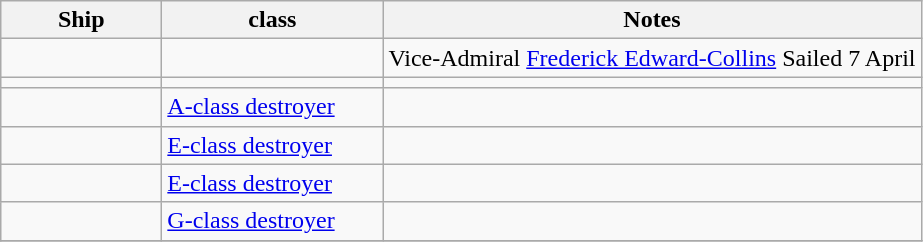<table class="wikitable" align=left>
<tr>
<th scope="col" width="100px">Ship</th>
<th scope="col" width="140px">class</th>
<th>Notes</th>
</tr>
<tr>
<td></td>
<td></td>
<td>Vice-Admiral <a href='#'>Frederick Edward-Collins</a> Sailed 7 April</td>
</tr>
<tr>
<td></td>
<td></td>
<td></td>
</tr>
<tr>
<td></td>
<td><a href='#'>A-class destroyer</a></td>
<td></td>
</tr>
<tr>
<td></td>
<td><a href='#'>E-class destroyer</a></td>
<td></td>
</tr>
<tr>
<td></td>
<td><a href='#'>E-class destroyer</a></td>
<td></td>
</tr>
<tr>
<td></td>
<td><a href='#'>G-class destroyer</a></td>
<td></td>
</tr>
<tr>
</tr>
</table>
